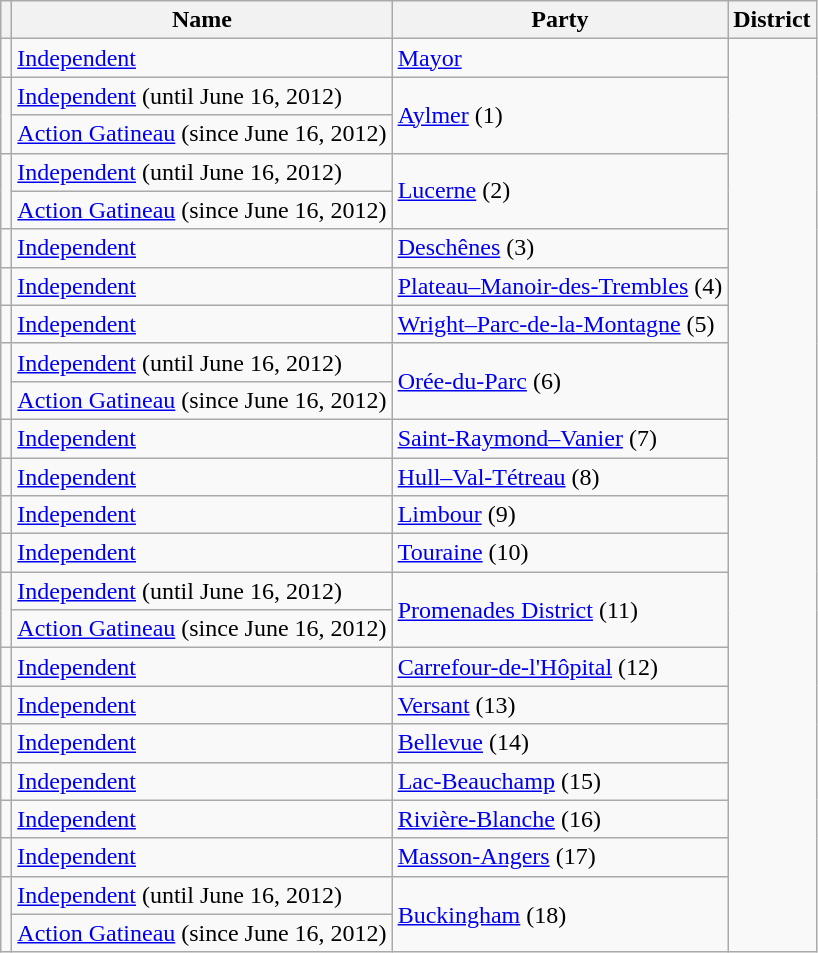<table class="wikitable sortable">
<tr>
<th></th>
<th>Name</th>
<th>Party</th>
<th>District</th>
</tr>
<tr>
<td><strong></strong></td>
<td><a href='#'>Independent</a></td>
<td><a href='#'>Mayor</a></td>
</tr>
<tr>
<td rowspan="2"></td>
<td><a href='#'>Independent</a> (until June 16, 2012)</td>
<td rowspan="2"><a href='#'>Aylmer</a> (1)</td>
</tr>
<tr>
<td><a href='#'>Action Gatineau</a> (since June 16, 2012)</td>
</tr>
<tr>
<td rowspan="2"></td>
<td><a href='#'>Independent</a> (until June 16, 2012)</td>
<td rowspan="2"><a href='#'>Lucerne</a> (2)</td>
</tr>
<tr>
<td><a href='#'>Action Gatineau</a> (since June 16, 2012)</td>
</tr>
<tr>
<td></td>
<td><a href='#'>Independent</a></td>
<td><a href='#'>Deschênes</a> (3)</td>
</tr>
<tr>
<td></td>
<td><a href='#'>Independent</a></td>
<td><a href='#'>Plateau–Manoir-des-Trembles</a> (4)</td>
</tr>
<tr>
<td></td>
<td><a href='#'>Independent</a></td>
<td><a href='#'>Wright–Parc-de-la-Montagne</a> (5)</td>
</tr>
<tr>
<td rowspan="2"></td>
<td><a href='#'>Independent</a> (until June 16, 2012)</td>
<td rowspan="2"><a href='#'>Orée-du-Parc</a> (6)</td>
</tr>
<tr>
<td><a href='#'>Action Gatineau</a> (since June 16, 2012)</td>
</tr>
<tr>
<td></td>
<td><a href='#'>Independent</a></td>
<td><a href='#'>Saint-Raymond–Vanier</a> (7)</td>
</tr>
<tr>
<td></td>
<td><a href='#'>Independent</a></td>
<td><a href='#'>Hull–Val-Tétreau</a> (8)</td>
</tr>
<tr>
<td></td>
<td><a href='#'>Independent</a></td>
<td><a href='#'>Limbour</a> (9)</td>
</tr>
<tr>
<td></td>
<td><a href='#'>Independent</a></td>
<td><a href='#'>Touraine</a> (10)</td>
</tr>
<tr>
<td rowspan="2"></td>
<td><a href='#'>Independent</a> (until June 16, 2012)</td>
<td rowspan="2"><a href='#'>Promenades District</a> (11)</td>
</tr>
<tr>
<td><a href='#'>Action Gatineau</a> (since June 16, 2012)</td>
</tr>
<tr>
<td></td>
<td><a href='#'>Independent</a></td>
<td><a href='#'>Carrefour-de-l'Hôpital</a> (12)</td>
</tr>
<tr>
<td></td>
<td><a href='#'>Independent</a></td>
<td><a href='#'>Versant</a> (13)</td>
</tr>
<tr>
<td></td>
<td><a href='#'>Independent</a></td>
<td><a href='#'>Bellevue</a> (14)</td>
</tr>
<tr>
<td></td>
<td><a href='#'>Independent</a></td>
<td><a href='#'>Lac-Beauchamp</a> (15)</td>
</tr>
<tr>
<td></td>
<td><a href='#'>Independent</a></td>
<td><a href='#'>Rivière-Blanche</a> (16)</td>
</tr>
<tr>
<td></td>
<td><a href='#'>Independent</a></td>
<td><a href='#'>Masson-Angers</a> (17)</td>
</tr>
<tr>
<td rowspan="2"></td>
<td><a href='#'>Independent</a> (until June 16, 2012)</td>
<td rowspan="2"><a href='#'>Buckingham</a> (18)</td>
</tr>
<tr>
<td><a href='#'>Action Gatineau</a> (since June 16, 2012)</td>
</tr>
</table>
